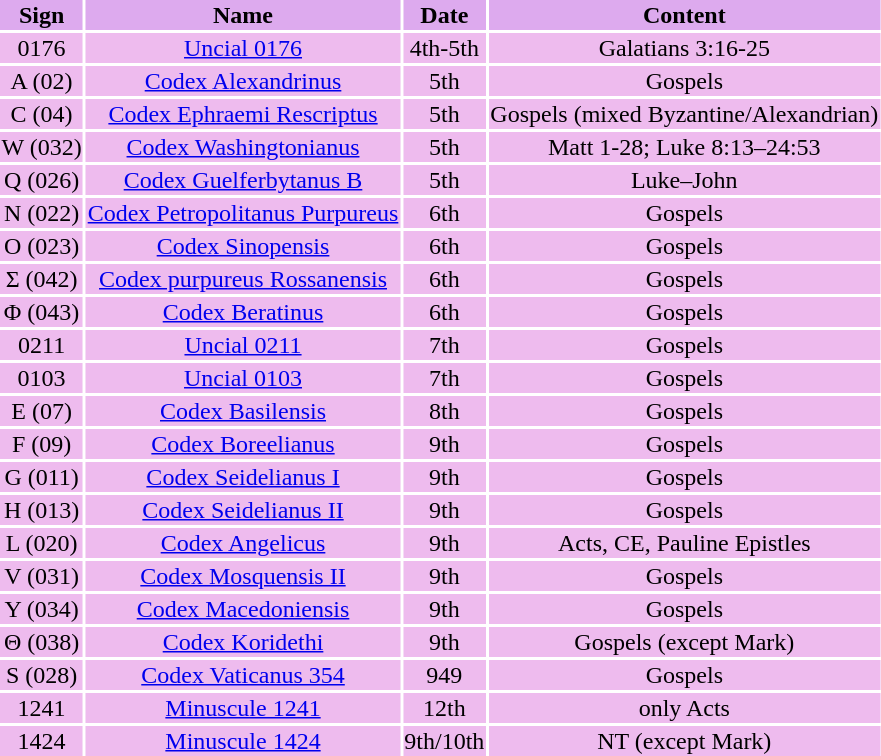<table "wikitable">
<tr>
<td style="background:#DAE" align="center"><strong>Sign</strong></td>
<td style="background:#DAE" align="center"><strong>Name</strong></td>
<td style="background:#DAE" align="center"><strong>Date</strong></td>
<td style="background:#DAE" align="center"><strong>Content</strong></td>
</tr>
<tr>
<td style="background:#EBE" align="center">0176</td>
<td style="background:#EBE" align="center"><a href='#'>Uncial 0176</a></td>
<td style="background:#EBE" align="center">4th-5th</td>
<td style="background:#EBE" align="center">Galatians 3:16-25</td>
</tr>
<tr>
<td style="background:#EBE" align="center">A (02)</td>
<td style="background:#EBE" align="center"><a href='#'>Codex Alexandrinus</a></td>
<td style="background:#EBE" align="center">5th</td>
<td style="background:#EBE" align="center">Gospels</td>
</tr>
<tr>
<td style="background:#EBE" align="center">C (04)</td>
<td style="background:#EBE" align="center"><a href='#'>Codex Ephraemi Rescriptus</a></td>
<td style="background:#EBE" align="center">5th</td>
<td style="background:#EBE" align="center">Gospels (mixed Byzantine/Alexandrian)</td>
</tr>
<tr>
<td style="background:#EBE" align="center">W (032)</td>
<td style="background:#EBE" align="center"><a href='#'>Codex Washingtonianus</a></td>
<td style="background:#EBE" align="center">5th</td>
<td style="background:#EBE" align="center">Matt 1-28; Luke 8:13–24:53</td>
</tr>
<tr>
<td style="background:#EBE" align="center">Q (026)</td>
<td style="background:#EBE" align="center"><a href='#'>Codex Guelferbytanus B</a></td>
<td style="background:#EBE" align="center">5th</td>
<td style="background:#EBE" align="center">Luke–John</td>
</tr>
<tr>
<td style="background:#EBE" align="center">N (022)</td>
<td style="background:#EBE" align="center"><a href='#'>Codex Petropolitanus Purpureus</a></td>
<td style="background:#EBE" align="center">6th</td>
<td style="background:#EBE" align="center">Gospels</td>
</tr>
<tr>
<td style="background:#EBE" align="center">O (023)</td>
<td style="background:#EBE" align="center"><a href='#'>Codex Sinopensis</a></td>
<td style="background:#EBE" align="center">6th</td>
<td style="background:#EBE" align="center">Gospels</td>
</tr>
<tr>
<td style="background:#EBE" align="center">Σ (042)</td>
<td style="background:#EBE" align="center"><a href='#'>Codex purpureus Rossanensis</a></td>
<td style="background:#EBE" align="center">6th</td>
<td style="background:#EBE" align="center">Gospels</td>
</tr>
<tr>
<td style="background:#EBE" align="center">Φ (043)</td>
<td style="background:#EBE" align="center"><a href='#'>Codex Beratinus</a></td>
<td style="background:#EBE" align="center">6th</td>
<td style="background:#EBE" align="center">Gospels</td>
</tr>
<tr>
<td style="background:#EBE" align="center">0211</td>
<td style="background:#EBE" align="center"><a href='#'>Uncial 0211</a></td>
<td style="background:#EBE" align="center">7th</td>
<td style="background:#EBE" align="center">Gospels</td>
</tr>
<tr>
<td style="background:#EBE" align="center">0103</td>
<td style="background:#EBE" align="center"><a href='#'>Uncial 0103</a></td>
<td style="background:#EBE" align="center">7th</td>
<td style="background:#EBE" align="center">Gospels</td>
</tr>
<tr>
<td style="background:#EBE" align="center">E (07)</td>
<td style="background:#EBE" align="center"><a href='#'>Codex Basilensis</a></td>
<td style="background:#EBE" align="center">8th</td>
<td style="background:#EBE" align="center">Gospels</td>
</tr>
<tr>
<td style="background:#EBE" align="center">F (09)</td>
<td style="background:#EBE" align="center"><a href='#'>Codex Boreelianus</a></td>
<td style="background:#EBE" align="center">9th</td>
<td style="background:#EBE" align="center">Gospels</td>
</tr>
<tr>
<td style="background:#EBE" align="center">G (011)</td>
<td style="background:#EBE" align="center"><a href='#'>Codex Seidelianus I</a></td>
<td style="background:#EBE" align="center">9th</td>
<td style="background:#EBE" align="center">Gospels</td>
</tr>
<tr>
<td style="background:#EBE" align="center">H (013)</td>
<td style="background:#EBE" align="center"><a href='#'>Codex Seidelianus II</a></td>
<td style="background:#EBE" align="center">9th</td>
<td style="background:#EBE" align="center">Gospels</td>
</tr>
<tr>
<td style="background:#EBE" align="center">L (020)</td>
<td style="background:#EBE" align="center"><a href='#'>Codex Angelicus</a></td>
<td style="background:#EBE" align="center">9th</td>
<td style="background:#EBE" align="center">Acts, CE, Pauline Epistles</td>
</tr>
<tr>
<td style="background:#EBE" align="center">V (031)</td>
<td style="background:#EBE" align="center"><a href='#'>Codex Mosquensis II</a></td>
<td style="background:#EBE" align="center">9th</td>
<td style="background:#EBE" align="center">Gospels</td>
</tr>
<tr>
<td style="background:#EBE" align="center">Y (034)</td>
<td style="background:#EBE" align="center"><a href='#'>Codex Macedoniensis</a></td>
<td style="background:#EBE" align="center">9th</td>
<td style="background:#EBE" align="center">Gospels</td>
</tr>
<tr>
<td style="background:#EBE" align="center">Θ (038)</td>
<td style="background:#EBE" align="center"><a href='#'>Codex Koridethi</a></td>
<td style="background:#EBE" align="center">9th</td>
<td style="background:#EBE" align="center">Gospels (except Mark)</td>
</tr>
<tr>
<td style="background:#EBE" align="center">S (028)</td>
<td style="background:#EBE" align="center"><a href='#'>Codex Vaticanus 354</a></td>
<td style="background:#EBE" align="center">949</td>
<td style="background:#EBE" align="center">Gospels</td>
</tr>
<tr>
<td style="background:#EBE" align="center">1241</td>
<td style="background:#EBE" align="center"><a href='#'>Minuscule 1241</a></td>
<td style="background:#EBE" align="center">12th</td>
<td style="background:#EBE" align="center">only Acts</td>
</tr>
<tr>
<td style="background:#EBE" align="center">1424</td>
<td style="background:#EBE" align="center"><a href='#'>Minuscule 1424</a></td>
<td style="background:#EBE" align="center">9th/10th</td>
<td style="background:#EBE" align="center">NT (except Mark)</td>
</tr>
</table>
